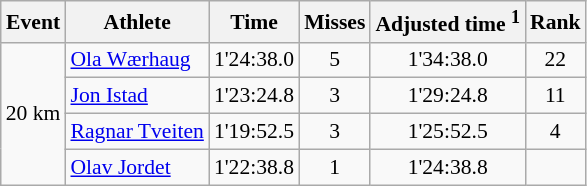<table class="wikitable" style="font-size:90%">
<tr>
<th>Event</th>
<th>Athlete</th>
<th>Time</th>
<th>Misses</th>
<th>Adjusted time <sup>1</sup></th>
<th>Rank</th>
</tr>
<tr>
<td rowspan="4">20 km</td>
<td><a href='#'>Ola Wærhaug</a></td>
<td align="center">1'24:38.0</td>
<td align="center">5</td>
<td align="center">1'34:38.0</td>
<td align="center">22</td>
</tr>
<tr>
<td><a href='#'>Jon Istad</a></td>
<td align="center">1'23:24.8</td>
<td align="center">3</td>
<td align="center">1'29:24.8</td>
<td align="center">11</td>
</tr>
<tr>
<td><a href='#'>Ragnar Tveiten</a></td>
<td align="center">1'19:52.5</td>
<td align="center">3</td>
<td align="center">1'25:52.5</td>
<td align="center">4</td>
</tr>
<tr>
<td><a href='#'>Olav Jordet</a></td>
<td align="center">1'22:38.8</td>
<td align="center">1</td>
<td align="center">1'24:38.8</td>
<td align="center"></td>
</tr>
</table>
